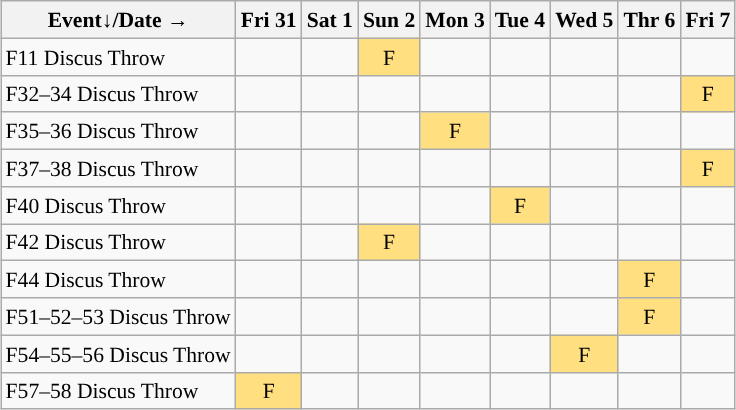<table class="wikitable" style="margin:0.5em auto; font-size:90%; line-height:1.25em;">
<tr align="center">
<th>Event↓/Date →</th>
<th>Fri 31</th>
<th>Sat 1</th>
<th>Sun 2</th>
<th>Mon 3</th>
<th>Tue 4</th>
<th>Wed 5</th>
<th>Thr 6</th>
<th>Fri 7</th>
</tr>
<tr align="center">
<td align="left">F11 Discus Throw</td>
<td></td>
<td></td>
<td bgcolor="#FFDF80">F</td>
<td></td>
<td></td>
<td></td>
<td></td>
<td></td>
</tr>
<tr align="center">
<td align="left">F32–34 Discus Throw</td>
<td></td>
<td></td>
<td></td>
<td></td>
<td></td>
<td></td>
<td></td>
<td bgcolor="#FFDF80">F</td>
</tr>
<tr align="center">
<td align="left">F35–36 Discus Throw</td>
<td></td>
<td></td>
<td></td>
<td bgcolor="#FFDF80">F</td>
<td></td>
<td></td>
<td></td>
<td></td>
</tr>
<tr align="center">
<td align="left">F37–38 Discus Throw</td>
<td></td>
<td></td>
<td></td>
<td></td>
<td></td>
<td></td>
<td></td>
<td bgcolor="#FFDF80">F</td>
</tr>
<tr align="center">
<td align="left">F40 Discus Throw</td>
<td></td>
<td></td>
<td></td>
<td></td>
<td bgcolor="#FFDF80">F</td>
<td></td>
<td></td>
<td></td>
</tr>
<tr align="center">
<td align="left">F42 Discus Throw</td>
<td></td>
<td></td>
<td bgcolor="#FFDF80">F</td>
<td></td>
<td></td>
<td></td>
<td></td>
<td></td>
</tr>
<tr align="center">
<td align="left">F44 Discus Throw</td>
<td></td>
<td></td>
<td></td>
<td></td>
<td></td>
<td></td>
<td bgcolor="#FFDF80">F</td>
<td></td>
</tr>
<tr align="center">
<td align="left">F51–52–53 Discus Throw</td>
<td></td>
<td></td>
<td></td>
<td></td>
<td></td>
<td></td>
<td bgcolor="#FFDF80">F</td>
<td></td>
</tr>
<tr align="center">
<td align="left">F54–55–56 Discus Throw</td>
<td></td>
<td></td>
<td></td>
<td></td>
<td></td>
<td bgcolor="#FFDF80">F</td>
<td></td>
<td></td>
</tr>
<tr align="center">
<td align="left">F57–58 Discus Throw</td>
<td bgcolor="#FFDF80">F</td>
<td></td>
<td></td>
<td></td>
<td></td>
<td></td>
<td></td>
<td></td>
</tr>
</table>
